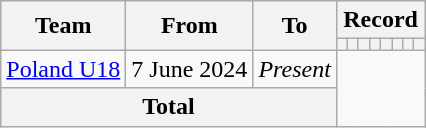<table class="wikitable" style="text-align: center;">
<tr>
<th rowspan="2">Team</th>
<th rowspan="2">From</th>
<th rowspan="2">To</th>
<th colspan="8">Record</th>
</tr>
<tr>
<th></th>
<th></th>
<th></th>
<th></th>
<th></th>
<th></th>
<th></th>
<th></th>
</tr>
<tr>
<td align=left><a href='#'>Poland U18</a></td>
<td align=left>7 June 2024</td>
<td align=left><em>Present</em><br></td>
</tr>
<tr>
<th colspan="3">Total<br></th>
</tr>
</table>
